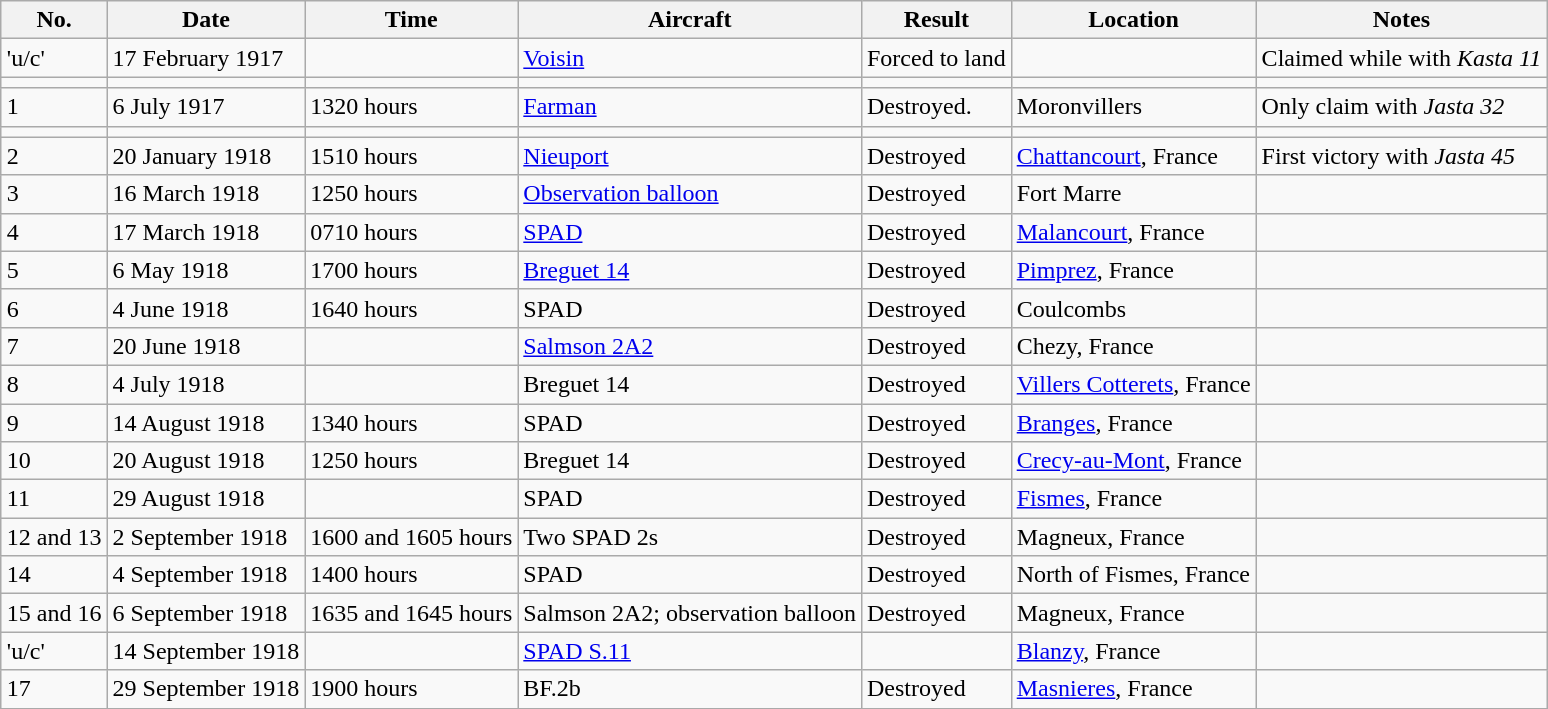<table class="wikitable" border="1" style="margin: 1em auto 1em auto">
<tr>
<th>No.</th>
<th>Date</th>
<th>Time</th>
<th>Aircraft</th>
<th>Result</th>
<th>Location</th>
<th>Notes</th>
</tr>
<tr>
<td>'u/c'</td>
<td>17 February 1917</td>
<td></td>
<td><a href='#'>Voisin</a></td>
<td>Forced to land</td>
<td></td>
<td>Claimed while with <em>Kasta 11</em></td>
</tr>
<tr>
<td></td>
<td></td>
<td></td>
<td></td>
<td></td>
<td></td>
<td></td>
</tr>
<tr>
<td>1</td>
<td>6 July 1917</td>
<td>1320 hours</td>
<td><a href='#'>Farman</a></td>
<td>Destroyed.</td>
<td>Moronvillers</td>
<td>Only claim with <em>Jasta 32</em></td>
</tr>
<tr>
<td></td>
<td></td>
<td></td>
<td></td>
<td></td>
<td></td>
<td></td>
</tr>
<tr>
<td>2</td>
<td>20 January 1918</td>
<td>1510 hours</td>
<td><a href='#'>Nieuport</a></td>
<td>Destroyed</td>
<td><a href='#'>Chattancourt</a>, France</td>
<td>First victory with <em>Jasta 45</em></td>
</tr>
<tr>
<td>3</td>
<td>16 March 1918</td>
<td>1250 hours</td>
<td><a href='#'>Observation balloon</a></td>
<td>Destroyed</td>
<td>Fort Marre</td>
<td></td>
</tr>
<tr>
<td>4</td>
<td>17 March 1918</td>
<td>0710 hours</td>
<td><a href='#'>SPAD</a></td>
<td>Destroyed</td>
<td><a href='#'>Malancourt</a>, France</td>
<td></td>
</tr>
<tr>
<td>5</td>
<td>6 May 1918</td>
<td>1700 hours</td>
<td><a href='#'>Breguet 14</a></td>
<td>Destroyed</td>
<td><a href='#'>Pimprez</a>, France</td>
<td></td>
</tr>
<tr>
<td>6</td>
<td>4 June 1918</td>
<td>1640 hours</td>
<td>SPAD</td>
<td>Destroyed</td>
<td>Coulcombs</td>
<td></td>
</tr>
<tr>
<td>7</td>
<td>20 June 1918</td>
<td></td>
<td><a href='#'>Salmson 2A2</a></td>
<td>Destroyed</td>
<td>Chezy, France</td>
<td></td>
</tr>
<tr>
<td>8</td>
<td>4 July 1918</td>
<td></td>
<td>Breguet 14</td>
<td>Destroyed</td>
<td><a href='#'>Villers Cotterets</a>, France</td>
<td></td>
</tr>
<tr>
<td>9</td>
<td>14 August 1918</td>
<td>1340 hours</td>
<td>SPAD</td>
<td>Destroyed</td>
<td><a href='#'>Branges</a>, France</td>
<td></td>
</tr>
<tr>
<td>10</td>
<td>20 August 1918</td>
<td>1250 hours</td>
<td>Breguet 14</td>
<td>Destroyed</td>
<td><a href='#'>Crecy-au-Mont</a>, France</td>
<td></td>
</tr>
<tr>
<td>11</td>
<td>29 August 1918</td>
<td></td>
<td>SPAD</td>
<td>Destroyed</td>
<td><a href='#'>Fismes</a>, France</td>
<td></td>
</tr>
<tr>
<td>12 and 13</td>
<td>2 September 1918</td>
<td>1600 and 1605 hours</td>
<td>Two SPAD 2s</td>
<td>Destroyed</td>
<td>Magneux, France</td>
<td></td>
</tr>
<tr>
<td>14</td>
<td>4 September 1918</td>
<td>1400 hours</td>
<td>SPAD</td>
<td>Destroyed</td>
<td>North of Fismes, France</td>
<td></td>
</tr>
<tr>
<td>15 and 16</td>
<td>6 September 1918</td>
<td>1635 and 1645 hours</td>
<td>Salmson 2A2; observation balloon</td>
<td>Destroyed</td>
<td>Magneux, France</td>
<td></td>
</tr>
<tr>
<td>'u/c'</td>
<td>14 September 1918</td>
<td></td>
<td><a href='#'>SPAD S.11</a></td>
<td></td>
<td><a href='#'>Blanzy</a>, France</td>
<td></td>
</tr>
<tr>
<td>17</td>
<td>29 September 1918</td>
<td>1900 hours</td>
<td>BF.2b</td>
<td>Destroyed</td>
<td><a href='#'>Masnieres</a>, France</td>
<td></td>
</tr>
<tr>
</tr>
</table>
